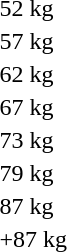<table>
<tr>
<td>52 kg</td>
<td></td>
<td></td>
<td></td>
</tr>
<tr>
<td>57 kg</td>
<td></td>
<td></td>
<td></td>
</tr>
<tr>
<td>62 kg</td>
<td></td>
<td></td>
<td></td>
</tr>
<tr>
<td>67 kg</td>
<td></td>
<td></td>
<td></td>
</tr>
<tr>
<td>73 kg</td>
<td></td>
<td></td>
<td></td>
</tr>
<tr>
<td>79 kg</td>
<td></td>
<td></td>
<td></td>
</tr>
<tr>
<td>87 kg</td>
<td></td>
<td></td>
<td></td>
</tr>
<tr>
<td>+87 kg</td>
<td></td>
<td></td>
<td></td>
</tr>
</table>
